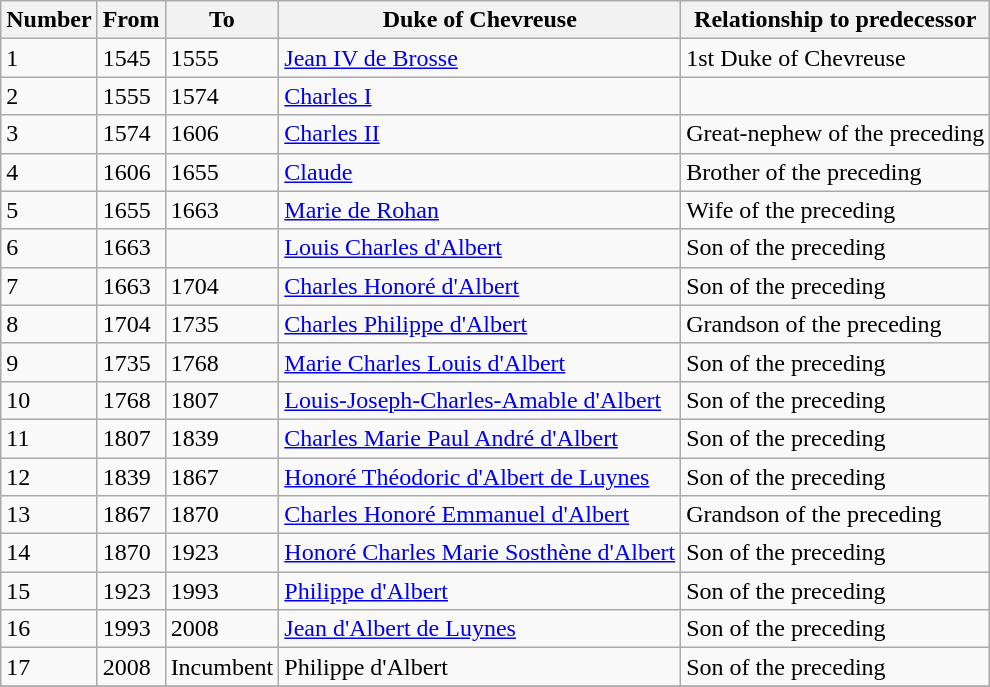<table class="wikitable">
<tr>
<th>Number</th>
<th>From</th>
<th>To</th>
<th>Duke of Chevreuse</th>
<th>Relationship to predecessor</th>
</tr>
<tr>
<td>1</td>
<td>1545</td>
<td>1555</td>
<td><a href='#'>Jean IV de Brosse</a></td>
<td>1st Duke of Chevreuse</td>
</tr>
<tr>
<td>2</td>
<td>1555</td>
<td>1574</td>
<td><a href='#'>Charles I</a></td>
<td></td>
</tr>
<tr>
<td>3</td>
<td>1574</td>
<td>1606</td>
<td><a href='#'>Charles II</a></td>
<td>Great-nephew of the preceding</td>
</tr>
<tr>
<td>4</td>
<td>1606</td>
<td>1655</td>
<td><a href='#'>Claude</a></td>
<td>Brother of the preceding</td>
</tr>
<tr>
<td>5</td>
<td>1655</td>
<td>1663</td>
<td><a href='#'>Marie de Rohan</a></td>
<td>Wife of the preceding</td>
</tr>
<tr>
<td>6</td>
<td>1663</td>
<td></td>
<td><a href='#'>Louis Charles d'Albert</a></td>
<td>Son of the preceding</td>
</tr>
<tr>
<td>7</td>
<td>1663</td>
<td>1704</td>
<td><a href='#'>Charles Honoré d'Albert</a></td>
<td>Son of the preceding</td>
</tr>
<tr>
<td>8</td>
<td>1704</td>
<td>1735</td>
<td><a href='#'>Charles Philippe d'Albert</a></td>
<td>Grandson of the preceding</td>
</tr>
<tr>
<td>9</td>
<td>1735</td>
<td>1768</td>
<td><a href='#'>Marie Charles Louis d'Albert</a></td>
<td>Son of the preceding</td>
</tr>
<tr>
<td>10</td>
<td>1768</td>
<td>1807</td>
<td><a href='#'>Louis-Joseph-Charles-Amable d'Albert</a></td>
<td>Son of the preceding</td>
</tr>
<tr>
<td>11</td>
<td>1807</td>
<td>1839</td>
<td><a href='#'>Charles Marie Paul André d'Albert</a></td>
<td>Son of the preceding</td>
</tr>
<tr>
<td>12</td>
<td>1839</td>
<td>1867</td>
<td><a href='#'>Honoré Théodoric d'Albert de Luynes</a></td>
<td>Son of the preceding</td>
</tr>
<tr>
<td>13</td>
<td>1867</td>
<td>1870</td>
<td><a href='#'>Charles Honoré Emmanuel d'Albert</a></td>
<td>Grandson of the preceding</td>
</tr>
<tr>
<td>14</td>
<td>1870</td>
<td>1923</td>
<td><a href='#'>Honoré Charles Marie Sosthène d'Albert</a></td>
<td>Son of the preceding</td>
</tr>
<tr>
<td>15</td>
<td>1923</td>
<td>1993</td>
<td><a href='#'>Philippe d'Albert</a></td>
<td>Son of the preceding</td>
</tr>
<tr>
<td>16</td>
<td>1993</td>
<td>2008</td>
<td><a href='#'>Jean d'Albert de Luynes</a></td>
<td>Son of the preceding</td>
</tr>
<tr>
<td>17</td>
<td>2008</td>
<td>Incumbent</td>
<td>Philippe d'Albert</td>
<td>Son of the preceding</td>
</tr>
<tr>
</tr>
</table>
